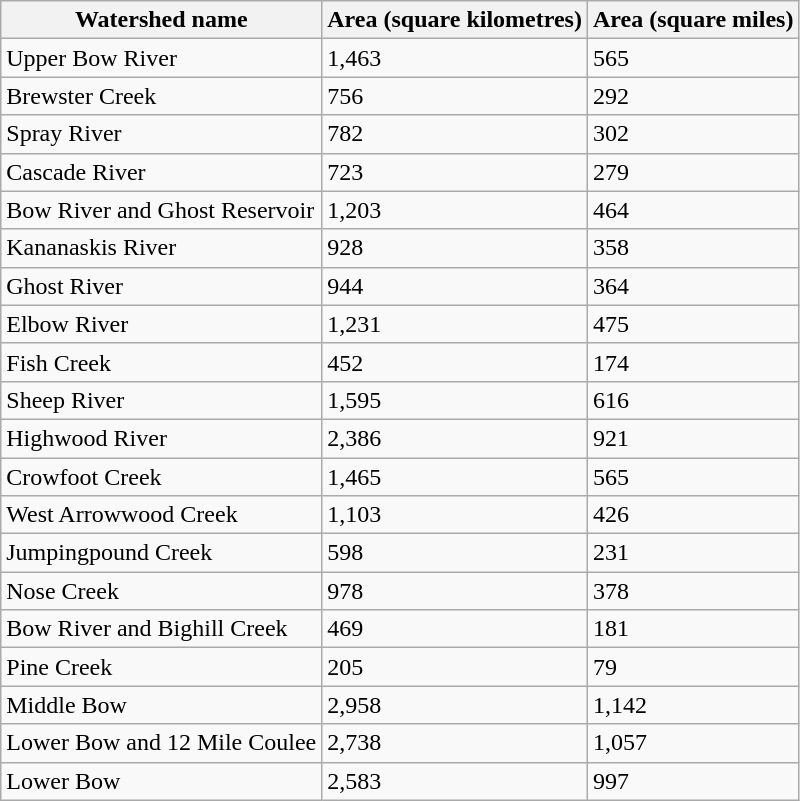<table class="wikitable">
<tr>
<th>Watershed name</th>
<th>Area (square kilometres)</th>
<th valign="top">Area (square miles)</th>
</tr>
<tr>
<td>Upper Bow River</td>
<td>1,463</td>
<td valign="bottom">565</td>
</tr>
<tr>
<td>Brewster Creek</td>
<td>756</td>
<td valign="bottom">292</td>
</tr>
<tr>
<td>Spray River</td>
<td>782</td>
<td valign="bottom">302</td>
</tr>
<tr>
<td>Cascade River</td>
<td>723</td>
<td valign="bottom">279</td>
</tr>
<tr>
<td>Bow River and Ghost Reservoir</td>
<td>1,203</td>
<td valign="bottom">464</td>
</tr>
<tr>
<td>Kananaskis River</td>
<td>928</td>
<td valign="bottom">358</td>
</tr>
<tr>
<td>Ghost River</td>
<td>944</td>
<td valign="bottom">364</td>
</tr>
<tr>
<td>Elbow River</td>
<td>1,231</td>
<td valign="bottom">475</td>
</tr>
<tr>
<td>Fish Creek</td>
<td>452</td>
<td valign="bottom">174</td>
</tr>
<tr>
<td>Sheep River</td>
<td>1,595</td>
<td valign="bottom">616</td>
</tr>
<tr>
<td>Highwood River</td>
<td>2,386</td>
<td valign="bottom">921</td>
</tr>
<tr>
<td>Crowfoot Creek</td>
<td>1,465</td>
<td valign="bottom">565</td>
</tr>
<tr>
<td>West Arrowwood Creek</td>
<td>1,103</td>
<td valign="bottom">426</td>
</tr>
<tr>
<td>Jumpingpound Creek</td>
<td>598</td>
<td valign="bottom">231</td>
</tr>
<tr>
<td>Nose Creek</td>
<td>978</td>
<td valign="bottom">378</td>
</tr>
<tr>
<td>Bow River and Bighill Creek</td>
<td>469</td>
<td valign="bottom">181</td>
</tr>
<tr>
<td>Pine Creek</td>
<td>205</td>
<td valign="bottom">79</td>
</tr>
<tr>
<td>Middle Bow</td>
<td>2,958</td>
<td valign="bottom">1,142</td>
</tr>
<tr>
<td>Lower Bow and 12 Mile Coulee</td>
<td>2,738</td>
<td valign="bottom">1,057</td>
</tr>
<tr>
<td>Lower Bow</td>
<td>2,583</td>
<td valign="bottom">997</td>
</tr>
</table>
